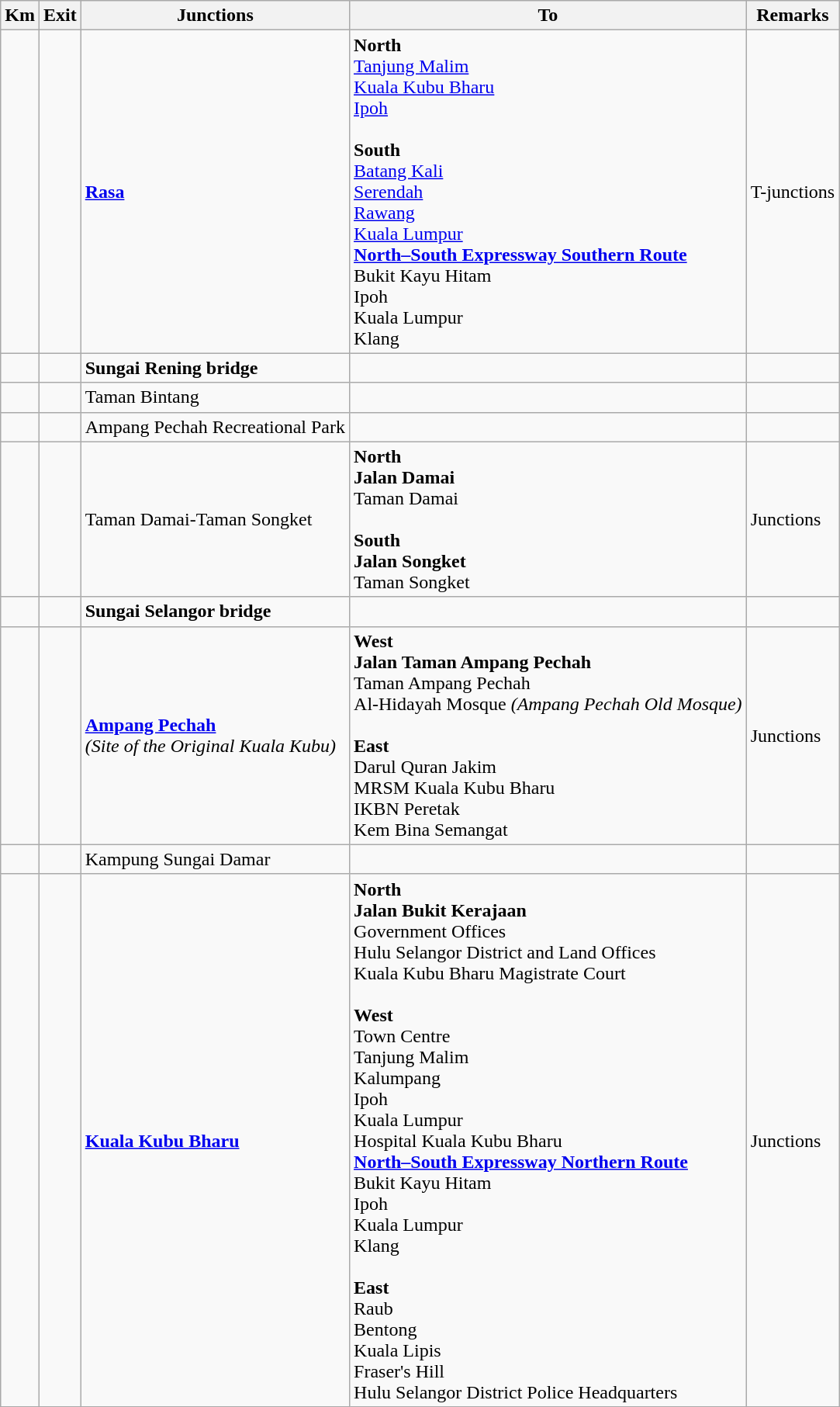<table class="wikitable">
<tr>
<th>Km</th>
<th>Exit</th>
<th>Junctions</th>
<th>To</th>
<th>Remarks</th>
</tr>
<tr>
<td></td>
<td></td>
<td><strong><a href='#'>Rasa</a></strong></td>
<td><strong>North</strong><br> <a href='#'>Tanjung Malim</a><br> <a href='#'>Kuala Kubu Bharu</a><br> <a href='#'>Ipoh</a><br><br><strong>South</strong><br> <a href='#'>Batang Kali</a><br> <a href='#'>Serendah</a><br> <a href='#'>Rawang</a><br> <a href='#'>Kuala Lumpur</a><br>  <strong><a href='#'>North–South Expressway Southern Route</a></strong><br>Bukit Kayu Hitam<br>Ipoh<br>Kuala Lumpur<br>Klang</td>
<td>T-junctions</td>
</tr>
<tr>
<td></td>
<td></td>
<td><strong>Sungai Rening bridge</strong></td>
<td></td>
<td></td>
</tr>
<tr>
<td></td>
<td></td>
<td>Taman Bintang</td>
<td></td>
<td></td>
</tr>
<tr>
<td></td>
<td></td>
<td>Ampang Pechah Recreational Park</td>
<td></td>
<td></td>
</tr>
<tr>
<td></td>
<td></td>
<td>Taman Damai-Taman Songket</td>
<td><strong>North</strong><br><strong>Jalan Damai</strong><br>Taman Damai<br><br><strong>South</strong><br><strong>Jalan Songket</strong><br>Taman Songket</td>
<td>Junctions</td>
</tr>
<tr>
<td></td>
<td></td>
<td><strong>Sungai Selangor bridge</strong></td>
<td></td>
<td></td>
</tr>
<tr>
<td></td>
<td></td>
<td><strong><a href='#'>Ampang Pechah</a></strong><br><em>(Site of the Original Kuala Kubu)</em></td>
<td><strong>West</strong><br><strong>Jalan Taman Ampang Pechah</strong><br>Taman Ampang Pechah<br>Al-Hidayah Mosque <em>(Ampang Pechah Old Mosque)</em><br><br><strong>East</strong><br>Darul Quran Jakim <br>MRSM Kuala Kubu Bharu<br>IKBN Peretak<br>Kem Bina Semangat</td>
<td>Junctions</td>
</tr>
<tr>
<td></td>
<td></td>
<td>Kampung Sungai Damar</td>
<td></td>
<td></td>
</tr>
<tr>
<td></td>
<td></td>
<td><strong><a href='#'>Kuala Kubu Bharu</a></strong></td>
<td><strong>North</strong><br><strong>Jalan Bukit Kerajaan</strong><br>Government Offices<br>Hulu Selangor District and Land Offices<br>Kuala Kubu Bharu Magistrate Court<br><br><strong>West</strong><br> Town Centre<br> Tanjung Malim<br> Kalumpang<br> Ipoh<br> Kuala Lumpur<br>Hospital Kuala Kubu Bharu <br>  <strong><a href='#'>North–South Expressway Northern Route</a></strong><br>Bukit Kayu Hitam<br>Ipoh<br>Kuala Lumpur<br>Klang<br><br><strong>East</strong><br> Raub<br> Bentong<br> Kuala Lipis<br> Fraser's Hill<br>Hulu Selangor District Police Headquarters</td>
<td>Junctions</td>
</tr>
</table>
